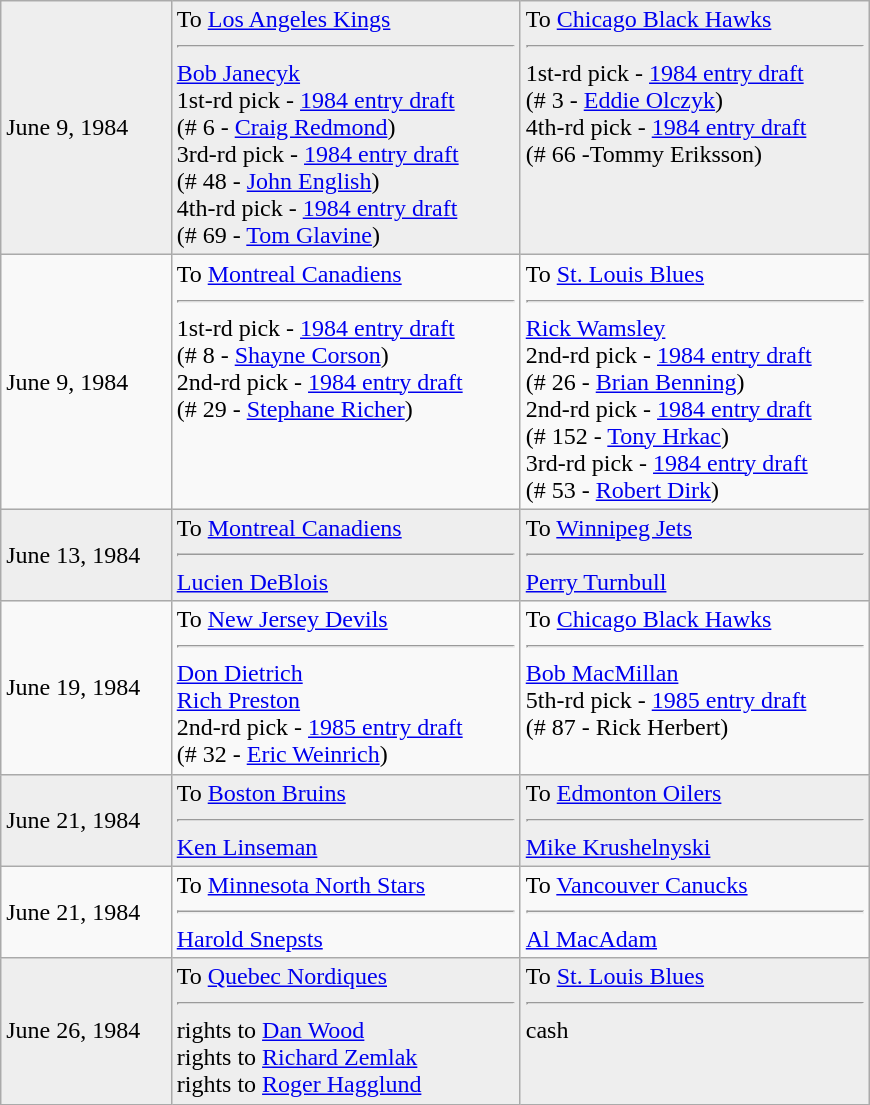<table class="wikitable" style="border:1px solid #999; width:580px;">
<tr style="background:#eee;">
<td>June 9, 1984</td>
<td valign="top">To <a href='#'>Los Angeles Kings</a><hr><a href='#'>Bob Janecyk</a><br>1st-rd pick - <a href='#'>1984 entry draft</a><br>(# 6 - <a href='#'>Craig Redmond</a>)<br>3rd-rd pick - <a href='#'>1984 entry draft</a><br>(# 48 - <a href='#'>John English</a>)<br>4th-rd pick - <a href='#'>1984 entry draft</a><br>(# 69 - <a href='#'>Tom Glavine</a>)</td>
<td valign="top">To <a href='#'>Chicago Black Hawks</a><hr>1st-rd pick - <a href='#'>1984 entry draft</a><br>(# 3 - <a href='#'>Eddie Olczyk</a>)<br>4th-rd pick - <a href='#'>1984 entry draft</a><br>(# 66 -Tommy Eriksson)</td>
</tr>
<tr>
<td>June 9, 1984</td>
<td valign="top">To <a href='#'>Montreal Canadiens</a><hr>1st-rd pick - <a href='#'>1984 entry draft</a><br>(# 8 - <a href='#'>Shayne Corson</a>)<br>2nd-rd pick - <a href='#'>1984 entry draft</a><br>(# 29 - <a href='#'>Stephane Richer</a>)</td>
<td valign="top">To <a href='#'>St. Louis Blues</a><hr><a href='#'>Rick Wamsley</a><br>2nd-rd pick - <a href='#'>1984 entry draft</a><br>(# 26 - <a href='#'>Brian Benning</a>)<br>2nd-rd pick - <a href='#'>1984 entry draft</a><br>(# 152 - <a href='#'>Tony Hrkac</a>)<br>3rd-rd pick - <a href='#'>1984 entry draft</a><br>(# 53 - <a href='#'>Robert Dirk</a>)</td>
</tr>
<tr style="background:#eee;">
<td>June 13, 1984</td>
<td valign="top">To <a href='#'>Montreal Canadiens</a><hr><a href='#'>Lucien DeBlois</a></td>
<td valign="top">To <a href='#'>Winnipeg Jets</a><hr><a href='#'>Perry Turnbull</a></td>
</tr>
<tr>
<td>June 19, 1984</td>
<td valign="top">To <a href='#'>New Jersey Devils</a><hr><a href='#'>Don Dietrich</a><br><a href='#'>Rich Preston</a><br>2nd-rd pick - <a href='#'>1985 entry draft</a><br>(# 32 - <a href='#'>Eric Weinrich</a>)</td>
<td valign="top">To <a href='#'>Chicago Black Hawks</a><hr><a href='#'>Bob MacMillan</a><br>5th-rd pick - <a href='#'>1985 entry draft</a><br>(# 87 - Rick Herbert)</td>
</tr>
<tr style="background:#eee;">
<td>June 21, 1984</td>
<td valign="top">To <a href='#'>Boston Bruins</a><hr><a href='#'>Ken Linseman</a></td>
<td valign="top">To <a href='#'>Edmonton Oilers</a><hr><a href='#'>Mike Krushelnyski</a></td>
</tr>
<tr>
<td>June 21, 1984</td>
<td valign="top">To <a href='#'>Minnesota North Stars</a><hr><a href='#'>Harold Snepsts</a></td>
<td valign="top">To <a href='#'>Vancouver Canucks</a><hr><a href='#'>Al MacAdam</a></td>
</tr>
<tr style="background:#eee;">
<td>June 26, 1984</td>
<td valign="top">To <a href='#'>Quebec Nordiques</a><hr>rights to <a href='#'>Dan Wood</a><br>rights to <a href='#'>Richard Zemlak</a><br>rights to <a href='#'>Roger Hagglund</a></td>
<td valign="top">To <a href='#'>St. Louis Blues</a><hr>cash</td>
</tr>
</table>
